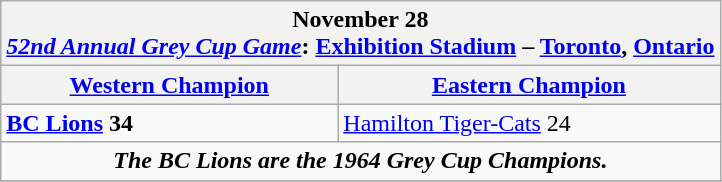<table class="wikitable" valign="top">
<tr>
<th colspan="4">November 28<br><a href='#'><em>52nd Annual Grey Cup Game</em></a>: <a href='#'>Exhibition Stadium</a> – <a href='#'>Toronto</a>, <a href='#'>Ontario</a></th>
</tr>
<tr>
<th><a href='#'>Western Champion</a></th>
<th><a href='#'>Eastern Champion</a></th>
</tr>
<tr>
<td><strong><a href='#'>BC Lions</a> 34</strong></td>
<td><a href='#'>Hamilton Tiger-Cats</a> 24</td>
</tr>
<tr>
<td align="center" colspan="4"><strong><em>The BC Lions are the 1964 Grey Cup Champions.</em></strong></td>
</tr>
<tr>
</tr>
</table>
